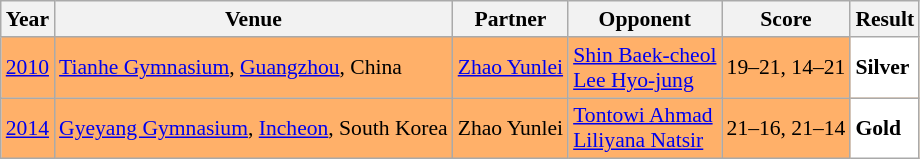<table class="sortable wikitable" style="font-size: 90%;">
<tr>
<th>Year</th>
<th>Venue</th>
<th>Partner</th>
<th>Opponent</th>
<th>Score</th>
<th>Result</th>
</tr>
<tr style="background:#FFB069">
<td align="center"><a href='#'>2010</a></td>
<td align="left"><a href='#'>Tianhe Gymnasium</a>, <a href='#'>Guangzhou</a>, China</td>
<td align="left"> <a href='#'>Zhao Yunlei</a></td>
<td align="left"> <a href='#'>Shin Baek-cheol</a><br> <a href='#'>Lee Hyo-jung</a></td>
<td align="left">19–21, 14–21</td>
<td style="text-align:left; background:white"> <strong>Silver</strong></td>
</tr>
<tr style="background:#FFB069">
<td align="center"><a href='#'>2014</a></td>
<td align="left"><a href='#'>Gyeyang Gymnasium</a>, <a href='#'>Incheon</a>, South Korea</td>
<td align="left"> Zhao Yunlei</td>
<td align="left"> <a href='#'>Tontowi Ahmad</a><br> <a href='#'>Liliyana Natsir</a></td>
<td align="left">21–16, 21–14</td>
<td style="text-align:left; background:white"> <strong>Gold</strong></td>
</tr>
</table>
